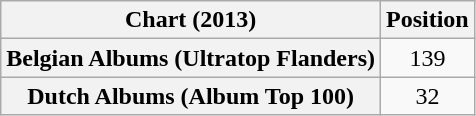<table class="wikitable sortable plainrowheaders" style="text-align:center">
<tr>
<th scope="col">Chart (2013)</th>
<th scope="col">Position</th>
</tr>
<tr>
<th scope="row">Belgian Albums (Ultratop Flanders)</th>
<td>139</td>
</tr>
<tr>
<th scope="row">Dutch Albums (Album Top 100)</th>
<td>32</td>
</tr>
</table>
